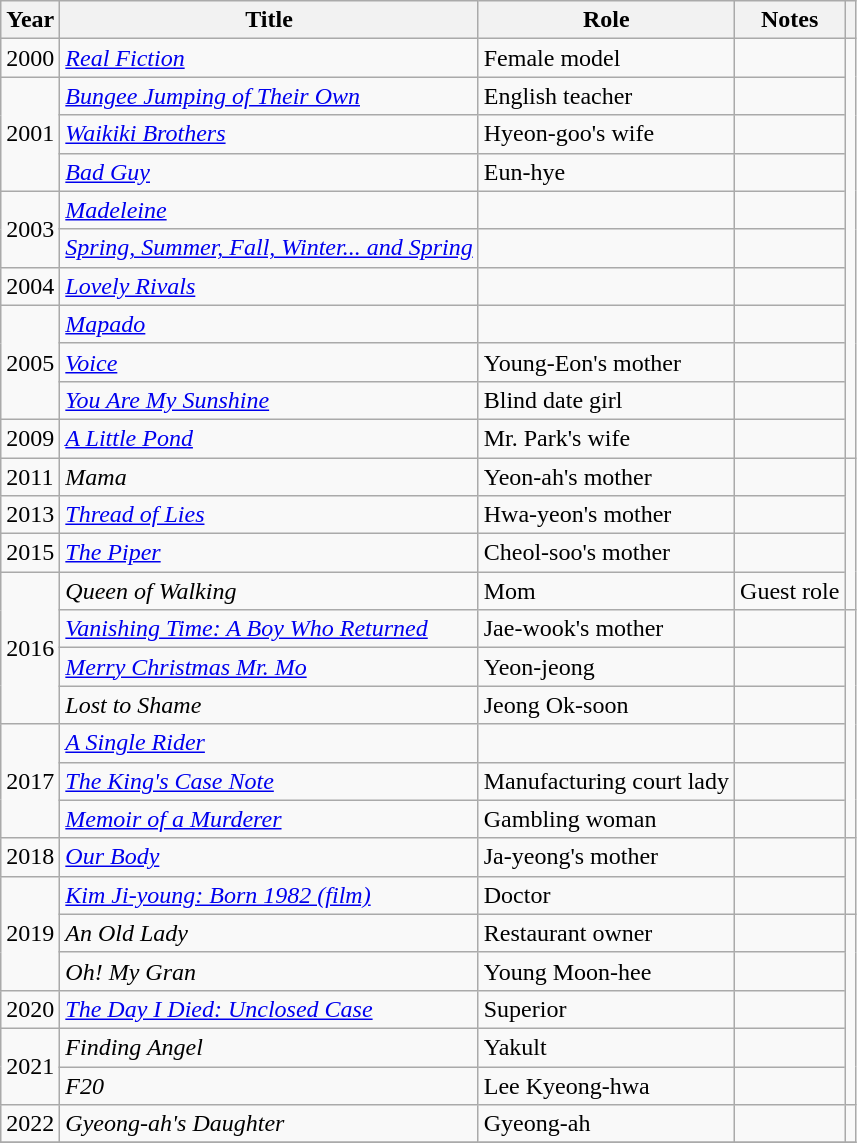<table class="wikitable sortable">
<tr>
<th>Year</th>
<th>Title</th>
<th>Role</th>
<th class="unsortable">Notes</th>
<th class="unsortable"></th>
</tr>
<tr>
<td>2000</td>
<td><em><a href='#'>Real Fiction</a></em></td>
<td>Female model</td>
<td></td>
<td rowspan=11></td>
</tr>
<tr>
<td rowspan="3">2001</td>
<td><em><a href='#'>Bungee Jumping of Their Own</a></em></td>
<td>English teacher</td>
<td></td>
</tr>
<tr>
<td><em><a href='#'>Waikiki Brothers</a></em></td>
<td>Hyeon-goo's wife</td>
<td></td>
</tr>
<tr>
<td><em><a href='#'>Bad Guy</a></em></td>
<td>Eun-hye</td>
<td></td>
</tr>
<tr>
<td rowspan="2">2003</td>
<td><em><a href='#'>Madeleine</a></em></td>
<td></td>
<td></td>
</tr>
<tr>
<td><em><a href='#'>Spring, Summer, Fall, Winter... and Spring</a></em></td>
<td></td>
<td></td>
</tr>
<tr>
<td>2004</td>
<td><em><a href='#'>Lovely Rivals</a></em></td>
<td></td>
<td></td>
</tr>
<tr>
<td rowspan="3">2005</td>
<td><em><a href='#'>Mapado</a></em></td>
<td></td>
<td></td>
</tr>
<tr>
<td><em><a href='#'>Voice</a></em></td>
<td>Young-Eon's mother</td>
<td></td>
</tr>
<tr>
<td><em><a href='#'>You Are My Sunshine</a></em></td>
<td>Blind date girl</td>
<td></td>
</tr>
<tr>
<td>2009</td>
<td><em><a href='#'>A Little Pond</a></em></td>
<td>Mr. Park's wife</td>
<td></td>
</tr>
<tr>
<td>2011</td>
<td><em>Mama</em></td>
<td>Yeon-ah's mother</td>
<td></td>
<td rowspan=4></td>
</tr>
<tr>
<td>2013</td>
<td><em><a href='#'>Thread of Lies</a></em></td>
<td>Hwa-yeon's mother</td>
<td></td>
</tr>
<tr>
<td>2015</td>
<td><em><a href='#'>The Piper</a></em></td>
<td>Cheol-soo's mother</td>
<td></td>
</tr>
<tr>
<td rowspan="4">2016</td>
<td><em>Queen of Walking</em></td>
<td>Mom</td>
<td>Guest role</td>
</tr>
<tr>
<td><em><a href='#'>Vanishing Time: A Boy Who Returned</a></em></td>
<td>Jae-wook's mother</td>
<td></td>
<td rowspan=6></td>
</tr>
<tr>
<td><em><a href='#'>Merry Christmas Mr. Mo</a></em></td>
<td>Yeon-jeong</td>
<td></td>
</tr>
<tr>
<td><em>Lost to Shame</em></td>
<td>Jeong Ok-soon</td>
<td></td>
</tr>
<tr>
<td rowspan="3">2017</td>
<td><em><a href='#'>A Single Rider</a></em></td>
<td></td>
<td></td>
</tr>
<tr>
<td><em><a href='#'>The King's Case Note</a></em></td>
<td>Manufacturing court lady</td>
<td></td>
</tr>
<tr>
<td><em><a href='#'>Memoir of a Murderer</a></em></td>
<td>Gambling woman</td>
<td></td>
</tr>
<tr>
<td>2018</td>
<td><em><a href='#'>Our Body</a></em></td>
<td>Ja-yeong's mother</td>
<td></td>
<td rowspan=2></td>
</tr>
<tr>
<td rowspan="3">2019</td>
<td><em><a href='#'>Kim Ji-young: Born 1982 (film)</a></em></td>
<td>Doctor</td>
<td></td>
</tr>
<tr>
<td><em>An Old Lady</em></td>
<td>Restaurant owner</td>
<td></td>
<td rowspan=5></td>
</tr>
<tr>
<td><em>Oh! My Gran</em></td>
<td>Young Moon-hee</td>
<td></td>
</tr>
<tr>
<td>2020</td>
<td><em><a href='#'>The Day I Died: Unclosed Case</a></em></td>
<td>Superior</td>
<td></td>
</tr>
<tr>
<td rowspan="2">2021</td>
<td><em>Finding Angel</em></td>
<td>Yakult</td>
<td></td>
</tr>
<tr>
<td><em>F20</em></td>
<td>Lee Kyeong-hwa</td>
<td></td>
</tr>
<tr>
<td>2022</td>
<td><em>Gyeong-ah's Daughter</em></td>
<td>Gyeong-ah</td>
<td></td>
<td></td>
</tr>
<tr>
</tr>
</table>
